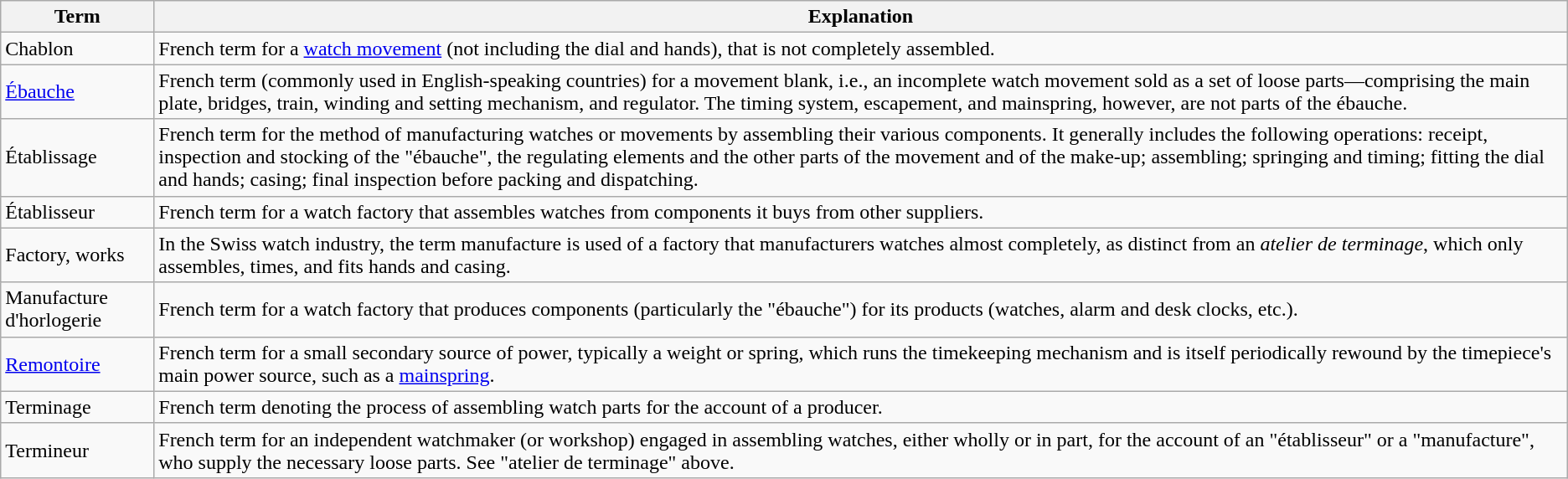<table class="wikitable">
<tr>
<th>Term</th>
<th>Explanation</th>
</tr>
<tr>
<td>Chablon</td>
<td>French term for a <a href='#'>watch movement</a> (not including the dial and hands), that is not completely assembled.</td>
</tr>
<tr>
<td><a href='#'>Ébauche</a></td>
<td>French term (commonly used in English-speaking countries) for a movement blank, i.e., an incomplete watch movement sold as a set of loose parts—comprising the main plate, bridges, train, winding and setting mechanism, and regulator. The timing system, escapement, and mainspring, however, are not parts of the ébauche.</td>
</tr>
<tr>
<td>Établissage</td>
<td>French term for the method of manufacturing watches or movements by assembling their various components. It generally includes the following operations: receipt, inspection and stocking of the "ébauche", the regulating elements and the other parts of the movement and of the make-up; assembling; springing and timing; fitting the dial and hands; casing; final inspection before packing and dispatching.</td>
</tr>
<tr>
<td>Établisseur</td>
<td>French term for a watch factory that assembles watches from components it buys from other suppliers.</td>
</tr>
<tr>
<td>Factory, works</td>
<td>In the Swiss watch industry, the term manufacture is used of a factory that manufacturers watches almost completely, as distinct from an <em>atelier de terminage</em>, which only assembles, times, and fits hands and casing.</td>
</tr>
<tr>
<td>Manufacture d'horlogerie</td>
<td>French term for a watch factory that produces components (particularly the "ébauche") for its products (watches, alarm and desk clocks, etc.).</td>
</tr>
<tr>
<td><a href='#'>Remontoire</a></td>
<td>French term for a small secondary source of power, typically a weight or spring, which runs the timekeeping mechanism and is itself periodically rewound by the timepiece's main power source, such as a <a href='#'>mainspring</a>.</td>
</tr>
<tr>
<td>Terminage</td>
<td>French term denoting the process of assembling watch parts for the account of a producer.</td>
</tr>
<tr>
<td>Termineur</td>
<td>French term for an independent watchmaker (or workshop) engaged in assembling watches, either wholly or in part, for the account of an "établisseur" or a "manufacture", who supply the necessary loose parts. See "atelier de terminage" above.</td>
</tr>
</table>
